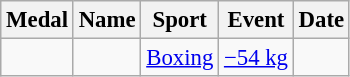<table class="wikitable sortable" style="font-size:95%">
<tr>
<th>Medal</th>
<th>Name</th>
<th>Sport</th>
<th>Event</th>
<th>Date</th>
</tr>
<tr>
<td></td>
<td></td>
<td><a href='#'>Boxing</a></td>
<td><a href='#'>−54 kg</a></td>
<td></td>
</tr>
</table>
